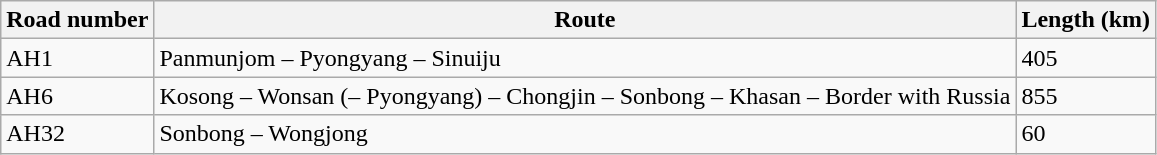<table class="wikitable">
<tr>
<th>Road number</th>
<th>Route</th>
<th>Length (km)</th>
</tr>
<tr>
<td>AH1</td>
<td>Panmunjom – Pyongyang – Sinuiju</td>
<td>405</td>
</tr>
<tr>
<td>AH6</td>
<td>Kosong – Wonsan (– Pyongyang) – Chongjin – Sonbong – Khasan – Border with Russia</td>
<td>855</td>
</tr>
<tr>
<td>AH32</td>
<td>Sonbong – Wongjong</td>
<td>60</td>
</tr>
</table>
